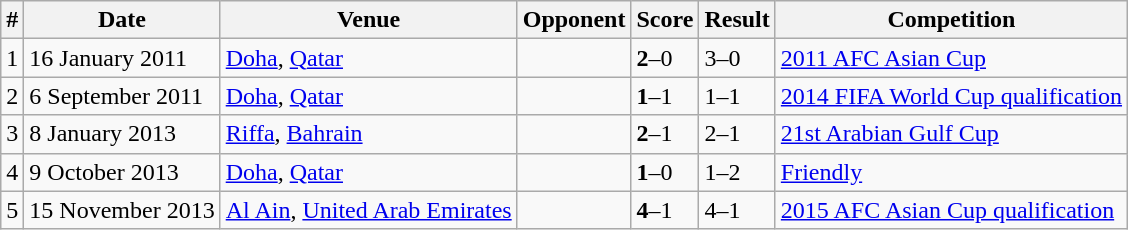<table class="wikitable">
<tr>
<th>#</th>
<th>Date</th>
<th>Venue</th>
<th>Opponent</th>
<th>Score</th>
<th>Result</th>
<th>Competition</th>
</tr>
<tr>
<td>1</td>
<td>16 January 2011</td>
<td><a href='#'>Doha</a>, <a href='#'>Qatar</a></td>
<td></td>
<td><strong>2</strong>–0</td>
<td>3–0</td>
<td><a href='#'>2011 AFC Asian Cup</a></td>
</tr>
<tr>
<td>2</td>
<td>6 September 2011</td>
<td><a href='#'>Doha</a>, <a href='#'>Qatar</a></td>
<td></td>
<td><strong>1</strong>–1</td>
<td>1–1</td>
<td><a href='#'>2014 FIFA World Cup qualification</a></td>
</tr>
<tr>
<td>3</td>
<td>8 January 2013</td>
<td><a href='#'>Riffa</a>, <a href='#'>Bahrain</a></td>
<td></td>
<td><strong>2</strong>–1</td>
<td>2–1</td>
<td><a href='#'>21st Arabian Gulf Cup</a></td>
</tr>
<tr>
<td>4</td>
<td>9 October 2013</td>
<td><a href='#'>Doha</a>, <a href='#'>Qatar</a></td>
<td></td>
<td><strong>1</strong>–0</td>
<td>1–2</td>
<td><a href='#'>Friendly</a></td>
</tr>
<tr>
<td>5</td>
<td>15 November 2013</td>
<td><a href='#'>Al Ain</a>, <a href='#'>United Arab Emirates</a></td>
<td></td>
<td><strong>4</strong>–1</td>
<td>4–1</td>
<td><a href='#'>2015 AFC Asian Cup qualification</a></td>
</tr>
</table>
